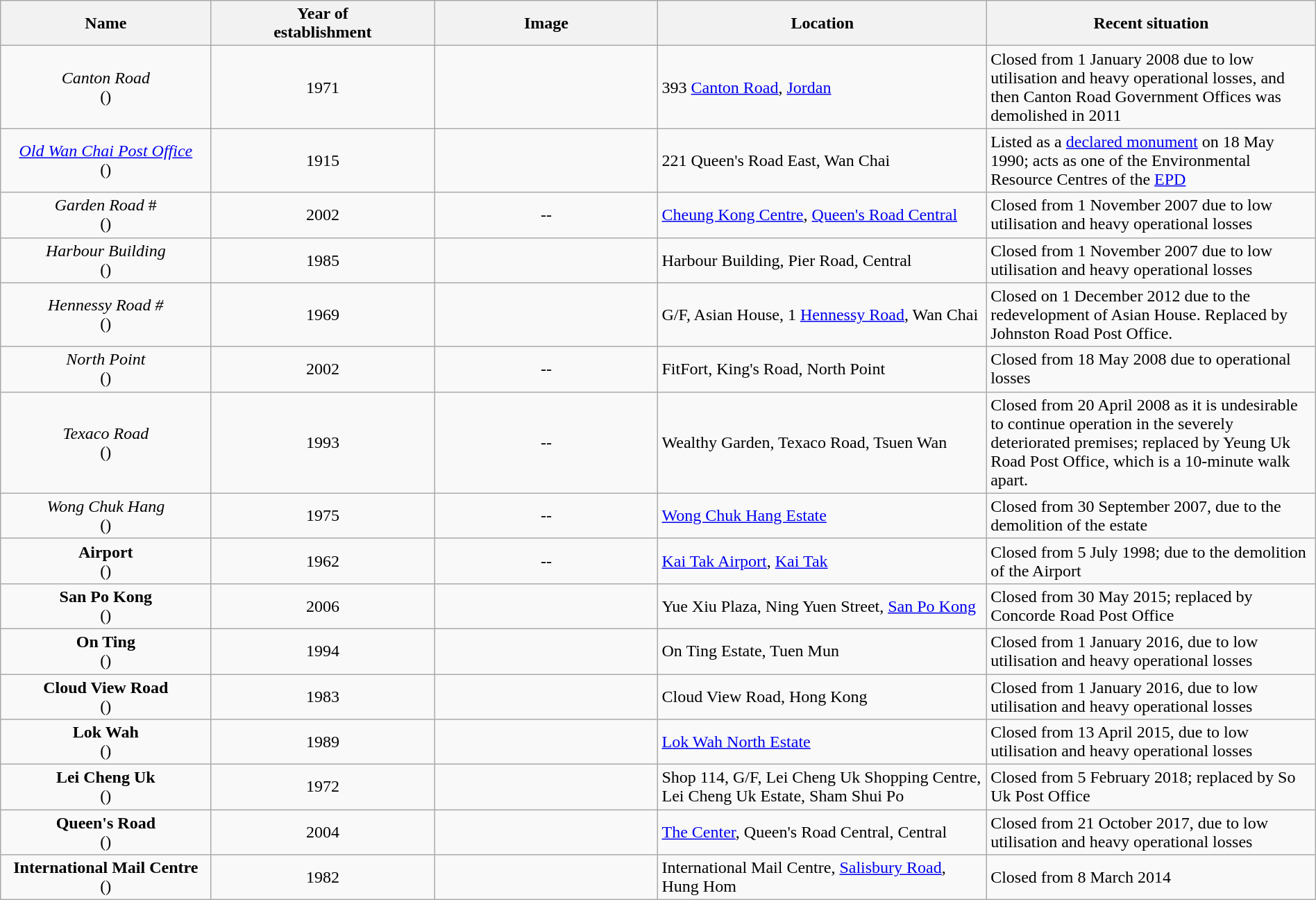<table class="wikitable" width="100%">
<tr>
<th width="16%">Name</th>
<th width="17%">Year of<br>establishment</th>
<th width="17%">Image</th>
<th width="25%">Location</th>
<th width="25%">Recent situation</th>
</tr>
<tr>
<td align="center"><em>Canton Road</em><br>()</td>
<td align="center">1971</td>
<td align="center"></td>
<td>393 <a href='#'>Canton Road</a>, <a href='#'>Jordan</a></td>
<td>Closed from 1 January 2008 due to low utilisation and heavy operational losses, and then Canton Road Government Offices was demolished in 2011</td>
</tr>
<tr>
<td align="center"><em><a href='#'>Old Wan Chai Post Office</a></em><br>()</td>
<td align="center">1915</td>
<td align="center"></td>
<td>221 Queen's Road East, Wan Chai</td>
<td>Listed as a <a href='#'>declared monument</a> on 18 May 1990; acts as one of the Environmental Resource Centres of the <a href='#'>EPD</a></td>
</tr>
<tr>
<td align="center"><em>Garden Road</em> #<br>()</td>
<td align="center">2002</td>
<td align="center">--</td>
<td><a href='#'>Cheung Kong Centre</a>, <a href='#'>Queen's Road Central</a></td>
<td>Closed from 1 November 2007 due to low utilisation and heavy operational losses</td>
</tr>
<tr>
<td align="center"><em>Harbour Building</em><br>()</td>
<td align="center">1985</td>
<td align="center"></td>
<td>Harbour Building, Pier Road, Central</td>
<td>Closed from 1 November 2007 due to low utilisation and heavy operational losses</td>
</tr>
<tr>
<td align="center"><em>Hennessy Road #</em><br>()</td>
<td align="center">1969</td>
<td align="center"></td>
<td>G/F, Asian House, 1 <a href='#'>Hennessy Road</a>, Wan Chai</td>
<td>Closed on 1 December 2012 due to the redevelopment of Asian House. Replaced by Johnston Road Post Office.</td>
</tr>
<tr>
<td align="center"><em>North Point</em><br>()</td>
<td align="center">2002</td>
<td align="center">--</td>
<td>FitFort, King's Road, North Point</td>
<td>Closed from 18 May 2008 due to operational losses</td>
</tr>
<tr>
<td align="center"><em>Texaco Road</em><br>()</td>
<td align="center">1993</td>
<td align="center">--</td>
<td>Wealthy Garden, Texaco Road, Tsuen Wan</td>
<td>Closed from 20 April 2008 as it is undesirable to continue operation in the severely deteriorated premises; replaced by Yeung Uk Road Post Office, which is a 10-minute walk apart.</td>
</tr>
<tr>
<td align="center"><em>Wong Chuk Hang</em><br>()</td>
<td align="center">1975</td>
<td align="center">--</td>
<td><a href='#'>Wong Chuk Hang Estate</a></td>
<td>Closed from 30 September 2007, due to the demolition of the estate</td>
</tr>
<tr>
<td align="center"><strong>Airport</strong><br>()</td>
<td align="center">1962</td>
<td align="center">--</td>
<td><a href='#'>Kai Tak Airport</a>, <a href='#'>Kai Tak</a></td>
<td>Closed from 5 July 1998; due to the demolition of the Airport</td>
</tr>
<tr>
<td align="center"><strong>San Po Kong</strong><br>()</td>
<td align="center">2006</td>
<td align="center"></td>
<td>Yue Xiu Plaza, Ning Yuen Street, <a href='#'>San Po Kong</a></td>
<td>Closed from 30 May 2015; replaced by Concorde Road Post Office</td>
</tr>
<tr>
<td align="center"><strong>On Ting</strong><br>()</td>
<td align="center">1994</td>
<td align="center"></td>
<td>On Ting Estate, Tuen Mun</td>
<td>Closed from 1 January 2016, due to low utilisation and heavy operational losses</td>
</tr>
<tr>
<td align="center"><strong>Cloud View Road</strong><br>()</td>
<td align="center">1983</td>
<td align="center"></td>
<td>Cloud View Road, Hong Kong</td>
<td>Closed from 1 January 2016, due to low utilisation and heavy operational losses</td>
</tr>
<tr>
<td align="center"><strong>Lok Wah</strong><br>()</td>
<td align="center">1989</td>
<td align="center"></td>
<td><a href='#'>Lok Wah North Estate</a></td>
<td>Closed from 13 April 2015, due to low utilisation and heavy operational losses</td>
</tr>
<tr>
<td align="center"><strong>Lei Cheng Uk</strong><br>()</td>
<td align="center">1972</td>
<td align="center"></td>
<td>Shop 114, G/F, Lei Cheng Uk Shopping Centre, Lei Cheng Uk Estate, Sham Shui Po</td>
<td>Closed from 5 February 2018; replaced by So Uk Post Office</td>
</tr>
<tr>
<td align="center"><strong>Queen's Road</strong><br>()</td>
<td align="center">2004</td>
<td align="center"></td>
<td><a href='#'>The Center</a>, Queen's Road Central, Central</td>
<td>Closed from 21 October 2017, due to low utilisation and heavy operational losses</td>
</tr>
<tr>
<td align="center"><strong>International Mail Centre</strong><br>()</td>
<td align="center">1982</td>
<td align="center"></td>
<td>International Mail Centre, <a href='#'>Salisbury Road</a>, Hung Hom</td>
<td>Closed from 8 March 2014</td>
</tr>
</table>
